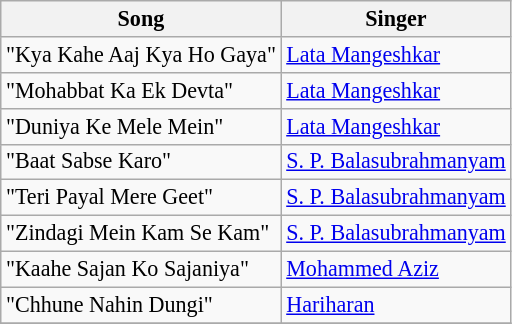<table class="wikitable" style="font-size:92%">
<tr>
<th>Song</th>
<th>Singer</th>
</tr>
<tr>
<td>"Kya Kahe Aaj Kya Ho Gaya"</td>
<td><a href='#'>Lata Mangeshkar</a></td>
</tr>
<tr>
<td>"Mohabbat Ka Ek Devta"</td>
<td><a href='#'>Lata Mangeshkar</a></td>
</tr>
<tr>
<td>"Duniya Ke Mele Mein"</td>
<td><a href='#'>Lata Mangeshkar</a></td>
</tr>
<tr>
<td>"Baat Sabse Karo"</td>
<td><a href='#'>S. P. Balasubrahmanyam</a></td>
</tr>
<tr>
<td>"Teri Payal Mere Geet"</td>
<td><a href='#'>S. P. Balasubrahmanyam</a></td>
</tr>
<tr>
<td>"Zindagi Mein Kam Se Kam"</td>
<td><a href='#'>S. P. Balasubrahmanyam</a></td>
</tr>
<tr>
<td>"Kaahe Sajan Ko Sajaniya"</td>
<td><a href='#'>Mohammed Aziz</a></td>
</tr>
<tr>
<td>"Chhune Nahin Dungi"</td>
<td><a href='#'>Hariharan</a></td>
</tr>
<tr>
</tr>
</table>
